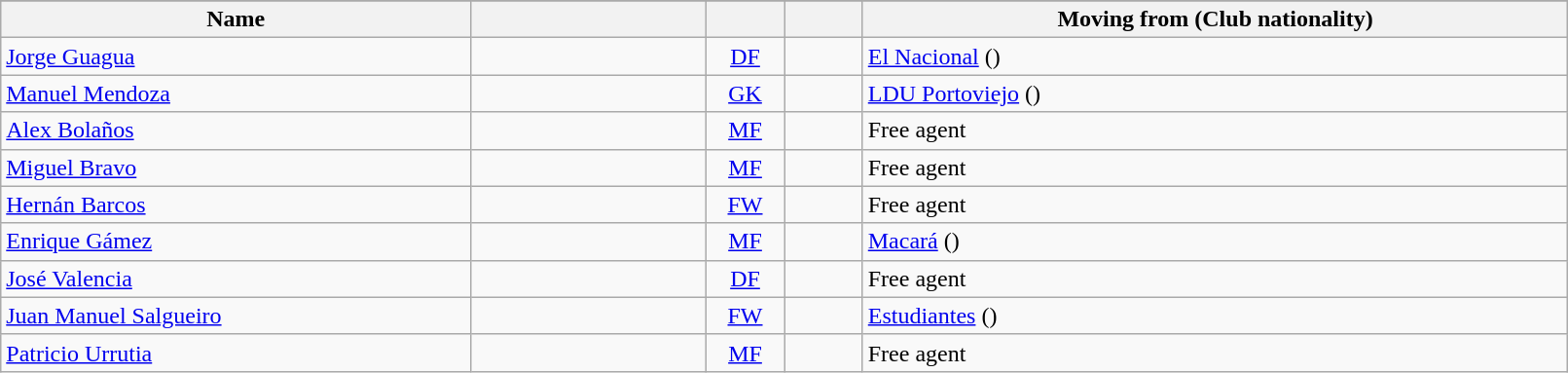<table class="wikitable" style="text-align: center; width:85%">
<tr>
</tr>
<tr>
<th width=30% align="center">Name</th>
<th width=15% align="center"></th>
<th width=5% align="center"></th>
<th width=5% align="center"></th>
<th width=45% align="center">Moving from (Club nationality)</th>
</tr>
<tr>
<td align=left><a href='#'>Jorge Guagua</a></td>
<td></td>
<td><a href='#'>DF</a></td>
<td></td>
<td align=left><a href='#'>El Nacional</a> ()</td>
</tr>
<tr>
<td align=left><a href='#'>Manuel Mendoza</a></td>
<td></td>
<td><a href='#'>GK</a></td>
<td></td>
<td align=left><a href='#'>LDU Portoviejo</a> ()</td>
</tr>
<tr>
<td align=left><a href='#'>Alex Bolaños</a></td>
<td></td>
<td><a href='#'>MF</a></td>
<td></td>
<td align=left>Free agent</td>
</tr>
<tr>
<td align=left><a href='#'>Miguel Bravo</a></td>
<td></td>
<td><a href='#'>MF</a></td>
<td></td>
<td align=left>Free agent</td>
</tr>
<tr>
<td align=left><a href='#'>Hernán Barcos</a></td>
<td></td>
<td><a href='#'>FW</a></td>
<td></td>
<td align=left>Free agent</td>
</tr>
<tr>
<td align=left><a href='#'>Enrique Gámez</a></td>
<td></td>
<td><a href='#'>MF</a></td>
<td></td>
<td align=left><a href='#'>Macará</a>  ()</td>
</tr>
<tr>
<td align=left><a href='#'>José Valencia</a></td>
<td></td>
<td><a href='#'>DF</a></td>
<td></td>
<td align=left>Free agent</td>
</tr>
<tr>
<td align=left><a href='#'>Juan Manuel Salgueiro</a></td>
<td></td>
<td><a href='#'>FW</a></td>
<td></td>
<td align=left><a href='#'>Estudiantes</a>  ()</td>
</tr>
<tr>
<td align=left><a href='#'>Patricio Urrutia</a></td>
<td></td>
<td><a href='#'>MF</a></td>
<td></td>
<td align=left>Free agent</td>
</tr>
</table>
